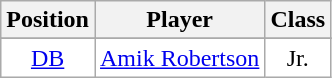<table class="wikitable sortable" border="1">
<tr>
<th>Position</th>
<th>Player</th>
<th>Class</th>
</tr>
<tr>
</tr>
<tr>
<td style="text-align:center; background:white"><a href='#'>DB</a></td>
<td style="text-align:center; background:white"><a href='#'>Amik Robertson</a></td>
<td style="text-align:center; background:white">Jr.</td>
</tr>
</table>
